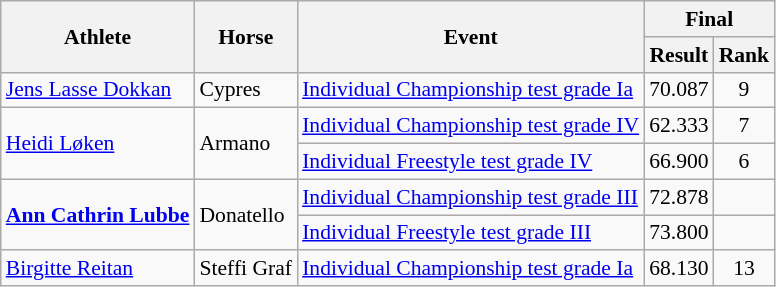<table class=wikitable style="font-size:90%">
<tr>
<th rowspan="2">Athlete</th>
<th rowspan="2">Horse</th>
<th rowspan="2">Event</th>
<th colspan="2">Final</th>
</tr>
<tr>
<th>Result</th>
<th>Rank</th>
</tr>
<tr>
<td><a href='#'>Jens Lasse Dokkan</a></td>
<td>Cypres</td>
<td><a href='#'>Individual Championship test grade Ia</a></td>
<td align=center>70.087</td>
<td align=center>9</td>
</tr>
<tr>
<td rowspan="2"><a href='#'>Heidi Løken</a></td>
<td rowspan="2">Armano</td>
<td><a href='#'>Individual Championship test grade IV</a></td>
<td align=center>62.333</td>
<td align=center>7</td>
</tr>
<tr>
<td><a href='#'>Individual Freestyle test grade IV</a></td>
<td align=center>66.900</td>
<td align=center>6</td>
</tr>
<tr>
<td rowspan="2"><strong><a href='#'>Ann Cathrin Lubbe</a></strong></td>
<td rowspan="2">Donatello</td>
<td><a href='#'>Individual Championship test grade III</a></td>
<td align=center>72.878</td>
<td align=center></td>
</tr>
<tr>
<td><a href='#'>Individual Freestyle test grade III</a></td>
<td align=center>73.800</td>
<td align=center></td>
</tr>
<tr>
<td><a href='#'>Birgitte Reitan</a></td>
<td>Steffi Graf</td>
<td><a href='#'>Individual Championship test grade Ia</a></td>
<td align=center>68.130</td>
<td align=center>13</td>
</tr>
</table>
